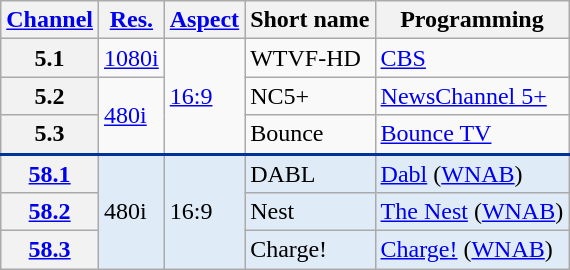<table class="wikitable">
<tr>
<th scope = "col"><a href='#'>Channel</a></th>
<th scope = "col"><a href='#'>Res.</a></th>
<th scope = "col"><a href='#'>Aspect</a></th>
<th scope = "col">Short name</th>
<th scope = "col">Programming</th>
</tr>
<tr>
<th scope = "row">5.1</th>
<td><a href='#'>1080i</a></td>
<td rowspan=3><a href='#'>16:9</a></td>
<td>WTVF-HD</td>
<td><a href='#'>CBS</a></td>
</tr>
<tr>
<th scope = "row">5.2</th>
<td rowspan=2><a href='#'>480i</a></td>
<td>NC5+</td>
<td><a href='#'>NewsChannel 5+</a></td>
</tr>
<tr>
<th scope = "row">5.3</th>
<td>Bounce</td>
<td><a href='#'>Bounce TV</a></td>
</tr>
<tr style="background-color:#DFEBF6; border-top: 2px solid #003399;">
<th scope = "row"><a href='#'>58.1</a></th>
<td rowspan=3>480i</td>
<td rowspan=3>16:9</td>
<td>DABL</td>
<td><a href='#'>Dabl</a> (<a href='#'>WNAB</a>)</td>
</tr>
<tr style="background-color:#DFEBF6;">
<th scope = "row"><a href='#'>58.2</a></th>
<td>Nest</td>
<td><a href='#'>The Nest</a> (<a href='#'>WNAB</a>)</td>
</tr>
<tr style="background-color:#DFEBF6;">
<th scope = "row"><a href='#'>58.3</a></th>
<td>Charge!</td>
<td><a href='#'>Charge!</a> (<a href='#'>WNAB</a>)</td>
</tr>
</table>
